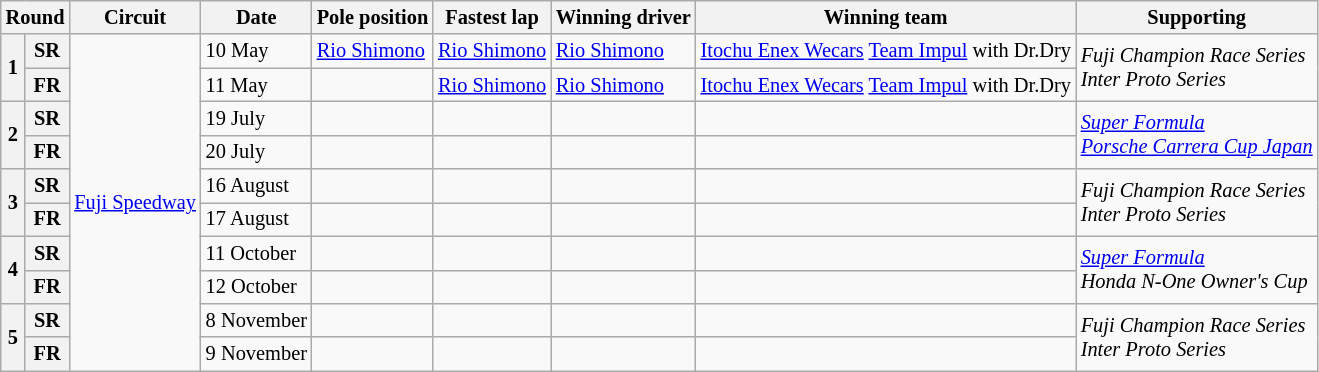<table class=wikitable style="font-size:85%;">
<tr>
<th colspan="2">Round</th>
<th>Circuit</th>
<th>Date</th>
<th>Pole position</th>
<th>Fastest lap</th>
<th>Winning driver</th>
<th>Winning team</th>
<th>Supporting</th>
</tr>
<tr>
<th rowspan=2>1</th>
<th>SR</th>
<td rowspan=10> <a href='#'>Fuji Speedway</a></td>
<td>10 May</td>
<td> <a href='#'>Rio Shimono</a></td>
<td> <a href='#'>Rio Shimono</a></td>
<td> <a href='#'>Rio Shimono</a></td>
<td> <a href='#'>Itochu Enex Wecars</a> <a href='#'>Team Impul</a> with Dr.Dry</td>
<td rowspan=2><em>Fuji Champion Race Series<br>Inter Proto Series</em></td>
</tr>
<tr>
<th>FR</th>
<td>11 May</td>
<td></td>
<td> <a href='#'>Rio Shimono</a></td>
<td> <a href='#'>Rio Shimono</a></td>
<td> <a href='#'>Itochu Enex Wecars</a> <a href='#'>Team Impul</a> with Dr.Dry</td>
</tr>
<tr>
<th rowspan=2>2</th>
<th>SR</th>
<td>19 July</td>
<td></td>
<td></td>
<td></td>
<td></td>
<td rowspan=2><em><a href='#'>Super Formula</a><br><a href='#'>Porsche Carrera Cup Japan</a></em></td>
</tr>
<tr>
<th>FR</th>
<td>20 July</td>
<td></td>
<td></td>
<td></td>
<td></td>
</tr>
<tr>
<th rowspan=2>3</th>
<th>SR</th>
<td>16 August</td>
<td></td>
<td></td>
<td></td>
<td></td>
<td rowspan=2><em>Fuji Champion Race Series<br>Inter Proto Series</em></td>
</tr>
<tr>
<th>FR</th>
<td>17 August</td>
<td></td>
<td></td>
<td></td>
<td></td>
</tr>
<tr>
<th rowspan=2>4</th>
<th>SR</th>
<td>11 October</td>
<td></td>
<td></td>
<td></td>
<td></td>
<td rowspan=2><em><a href='#'>Super Formula</a><br>Honda N-One Owner's Cup</em></td>
</tr>
<tr>
<th>FR</th>
<td>12 October</td>
<td></td>
<td></td>
<td></td>
<td></td>
</tr>
<tr>
<th rowspan=2>5</th>
<th>SR</th>
<td>8 November</td>
<td></td>
<td></td>
<td></td>
<td></td>
<td rowspan=2><em>Fuji Champion Race Series<br>Inter Proto Series</em></td>
</tr>
<tr>
<th>FR</th>
<td>9 November</td>
<td></td>
<td></td>
<td></td>
<td></td>
</tr>
</table>
